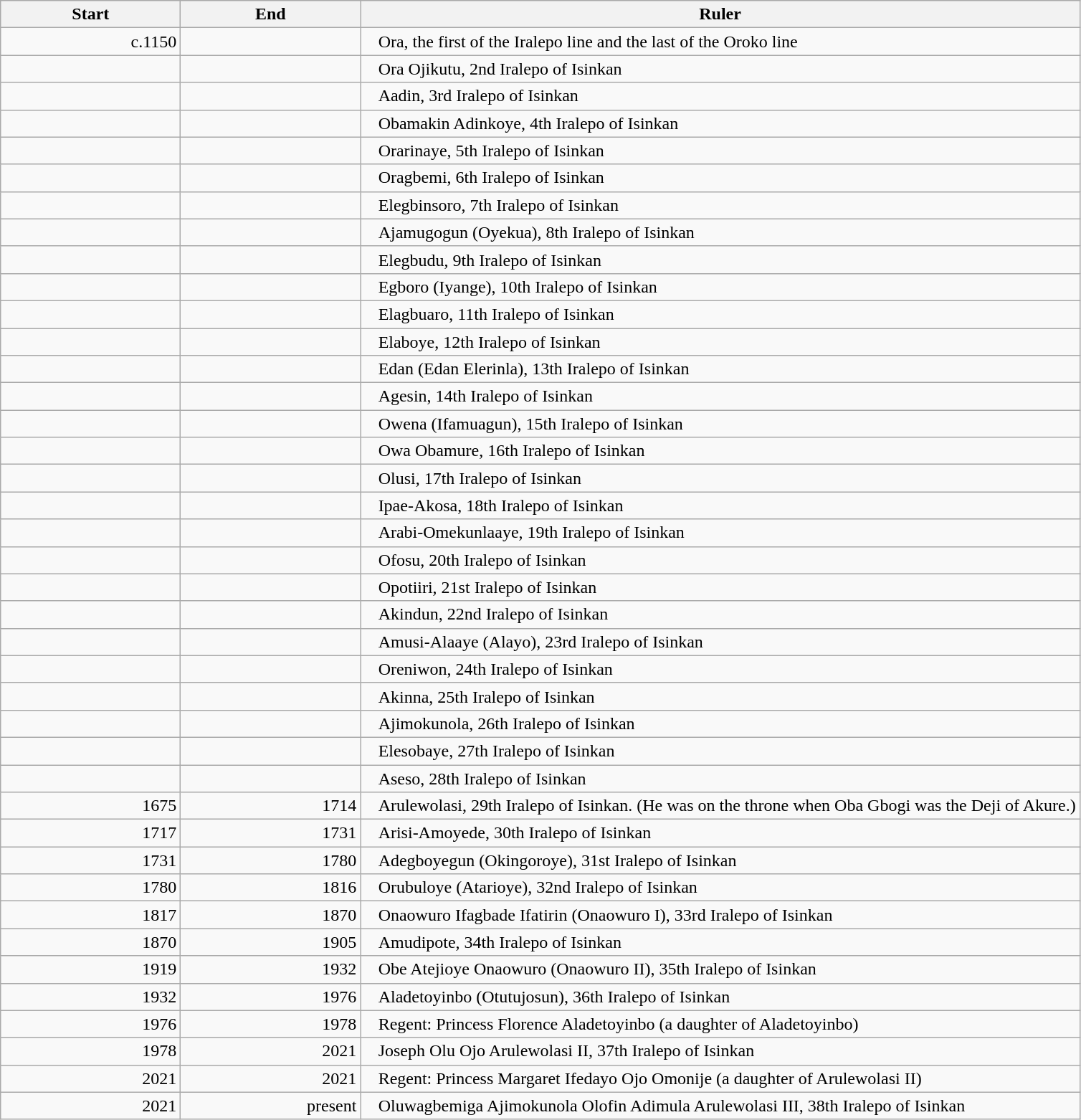<table class=wikitable style="text-align:right;">
<tr>
<th style="width:10em;">Start</th>
<th style="width:10em;">End</th>
<th>Ruler</th>
</tr>
<tr>
<td>c.1150</td>
<td></td>
<td style="text-align:left;padding-left:1em;">Ora, the first of the Iralepo line and the last of the Oroko line</td>
</tr>
<tr>
<td></td>
<td></td>
<td style="text-align:left;padding-left:1em;">Ora Ojikutu, 2nd Iralepo of Isinkan</td>
</tr>
<tr>
<td></td>
<td></td>
<td style="text-align:left;padding-left:1em;">Aadin, 3rd Iralepo of Isinkan</td>
</tr>
<tr>
<td></td>
<td></td>
<td style="text-align:left;padding-left:1em;">Obamakin Adinkoye, 4th Iralepo of Isinkan</td>
</tr>
<tr>
<td></td>
<td></td>
<td style="text-align:left;padding-left:1em;">Orarinaye, 5th Iralepo of Isinkan</td>
</tr>
<tr>
<td></td>
<td></td>
<td style="text-align:left;padding-left:1em;">Oragbemi, 6th Iralepo of Isinkan</td>
</tr>
<tr>
<td></td>
<td></td>
<td style="text-align:left;padding-left:1em;">Elegbinsoro, 7th Iralepo of Isinkan</td>
</tr>
<tr>
<td></td>
<td></td>
<td style="text-align:left;padding-left:1em;">Ajamugogun (Oyekua), 8th Iralepo of Isinkan</td>
</tr>
<tr>
<td></td>
<td></td>
<td style="text-align:left;padding-left:1em;">Elegbudu, 9th Iralepo of Isinkan</td>
</tr>
<tr>
<td></td>
<td></td>
<td style="text-align:left;padding-left:1em;">Egboro (Iyange), 10th Iralepo of Isinkan</td>
</tr>
<tr>
<td></td>
<td></td>
<td style="text-align:left;padding-left:1em;">Elagbuaro, 11th Iralepo of Isinkan</td>
</tr>
<tr>
<td></td>
<td></td>
<td style="text-align:left;padding-left:1em;">Elaboye, 12th Iralepo of Isinkan</td>
</tr>
<tr>
<td></td>
<td></td>
<td style="text-align:left;padding-left:1em;">Edan (Edan Elerinla), 13th Iralepo of Isinkan</td>
</tr>
<tr>
<td></td>
<td></td>
<td style="text-align:left;padding-left:1em;">Agesin, 14th Iralepo of Isinkan</td>
</tr>
<tr>
<td></td>
<td></td>
<td style="text-align:left;padding-left:1em;">Owena (Ifamuagun), 15th Iralepo of Isinkan</td>
</tr>
<tr>
<td></td>
<td></td>
<td style="text-align:left;padding-left:1em;">Owa Obamure, 16th Iralepo of Isinkan</td>
</tr>
<tr>
<td></td>
<td></td>
<td style="text-align:left;padding-left:1em;">Olusi, 17th Iralepo of Isinkan</td>
</tr>
<tr>
<td></td>
<td></td>
<td style="text-align:left;padding-left:1em;">Ipae-Akosa, 18th Iralepo of Isinkan</td>
</tr>
<tr>
<td></td>
<td></td>
<td style="text-align:left;padding-left:1em;">Arabi-Omekunlaaye, 19th Iralepo of Isinkan</td>
</tr>
<tr>
<td></td>
<td></td>
<td style="text-align:left;padding-left:1em;">Ofosu, 20th Iralepo of Isinkan</td>
</tr>
<tr>
<td></td>
<td></td>
<td style="text-align:left;padding-left:1em;">Opotiiri, 21st Iralepo of Isinkan</td>
</tr>
<tr>
<td></td>
<td></td>
<td style="text-align:left;padding-left:1em;">Akindun, 22nd Iralepo of Isinkan</td>
</tr>
<tr>
<td></td>
<td></td>
<td style="text-align:left;padding-left:1em;">Amusi-Alaaye (Alayo), 23rd Iralepo of Isinkan</td>
</tr>
<tr>
<td></td>
<td></td>
<td style="text-align:left;padding-left:1em;">Oreniwon, 24th Iralepo of Isinkan</td>
</tr>
<tr>
<td></td>
<td></td>
<td style="text-align:left;padding-left:1em;">Akinna, 25th Iralepo of Isinkan</td>
</tr>
<tr>
<td></td>
<td></td>
<td style="text-align:left;padding-left:1em;">Ajimokunola, 26th Iralepo of Isinkan</td>
</tr>
<tr>
<td></td>
<td></td>
<td style="text-align:left;padding-left:1em;">Elesobaye, 27th Iralepo of Isinkan</td>
</tr>
<tr>
<td></td>
<td></td>
<td style="text-align:left;padding-left:1em;">Aseso, 28th Iralepo of Isinkan</td>
</tr>
<tr>
<td>1675</td>
<td>1714</td>
<td style="text-align:left;padding-left:1em;">Arulewolasi, 29th Iralepo of Isinkan. (He was on the throne when Oba Gbogi was the Deji of Akure.)</td>
</tr>
<tr>
<td>1717</td>
<td>1731</td>
<td style="text-align:left;padding-left:1em;">Arisi-Amoyede, 30th Iralepo of Isinkan</td>
</tr>
<tr>
<td>1731</td>
<td>1780</td>
<td style="text-align:left;padding-left:1em;">Adegboyegun (Okingoroye), 31st Iralepo of Isinkan</td>
</tr>
<tr>
<td>1780</td>
<td>1816</td>
<td style="text-align:left;padding-left:1em;">Orubuloye (Atarioye), 32nd Iralepo of Isinkan</td>
</tr>
<tr>
<td>1817</td>
<td>1870</td>
<td style="text-align:left;padding-left:1em;">Onaowuro Ifagbade Ifatirin (Onaowuro I), 33rd Iralepo of Isinkan</td>
</tr>
<tr>
<td>1870</td>
<td>1905</td>
<td style ="text-align:left;padding-left:1em;">Amudipote, 34th Iralepo of Isinkan</td>
</tr>
<tr>
<td>1919</td>
<td>1932</td>
<td style="text-align:left;padding-left:1em;">Obe Atejioye Onaowuro (Onaowuro II), 35th Iralepo of Isinkan</td>
</tr>
<tr>
<td>1932</td>
<td>1976</td>
<td style="text-align:left;padding-left:1em;">Aladetoyinbo (Otutujosun), 36th Iralepo of Isinkan</td>
</tr>
<tr>
<td>1976</td>
<td>1978</td>
<td style="text-align:left;padding-left:1em;">Regent: Princess Florence Aladetoyinbo (a daughter of Aladetoyinbo)</td>
</tr>
<tr>
<td>1978</td>
<td>2021</td>
<td style="text-align:left;padding-left:1em;">Joseph Olu Ojo Arulewolasi II, 37th Iralepo of Isinkan</td>
</tr>
<tr>
<td>2021</td>
<td>2021</td>
<td style="text-align:left;padding-left:1em;">Regent: Princess Margaret Ifedayo Ojo Omonije (a daughter of Arulewolasi II)</td>
</tr>
<tr>
<td>2021</td>
<td>present</td>
<td style="text-align:left;padding-left:1em;">Oluwagbemiga Ajimokunola Olofin Adimula Arulewolasi III, 38th Iralepo of Isinkan</td>
</tr>
</table>
